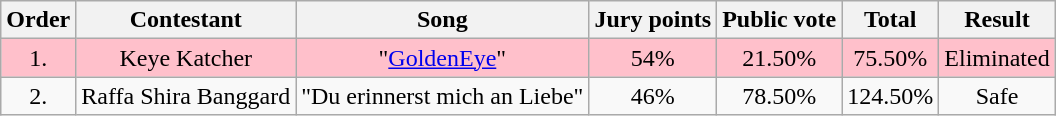<table class="wikitable sortable" style="text-align: center; width: auto;">
<tr class="hintergrundfarbe5">
<th>Order</th>
<th>Contestant</th>
<th>Song</th>
<th>Jury points</th>
<th>Public vote</th>
<th>Total</th>
<th>Result</th>
</tr>
<tr bgcolor=pink>
<td>1.</td>
<td>Keye Katcher</td>
<td>"<a href='#'>GoldenEye</a>"</td>
<td>54%</td>
<td>21.50%</td>
<td>75.50%</td>
<td>Eliminated</td>
</tr>
<tr>
<td>2.</td>
<td>Raffa Shira Banggard</td>
<td>"Du erinnerst mich an Liebe"</td>
<td>46%</td>
<td>78.50%</td>
<td>124.50%</td>
<td>Safe</td>
</tr>
</table>
